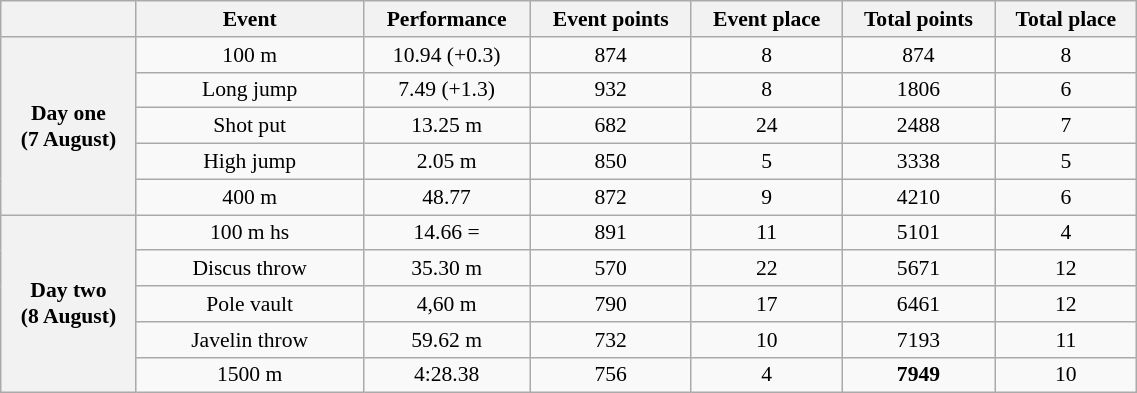<table class="wikitable" width=60% style="font-size:90%; text-align:center;">
<tr>
<th></th>
<th style=width:20%>Event</th>
<th>Performance</th>
<th>Event points</th>
<th>Event place</th>
<th>Total points</th>
<th>Total place</th>
</tr>
<tr>
<th rowspan=5>Day one<br>(7 August)</th>
<td>100 m</td>
<td>10.94	(+0.3)</td>
<td>874</td>
<td>8</td>
<td>874</td>
<td>8</td>
</tr>
<tr>
<td>Long jump</td>
<td>7.49 (+1.3) </td>
<td>932</td>
<td>8</td>
<td>1806</td>
<td>6</td>
</tr>
<tr>
<td>Shot put</td>
<td>13.25 m</td>
<td>682</td>
<td>24</td>
<td>2488</td>
<td>7</td>
</tr>
<tr>
<td>High jump</td>
<td>2.05 m </td>
<td>850</td>
<td>5</td>
<td>3338</td>
<td>5</td>
</tr>
<tr>
<td>400 m</td>
<td>48.77 </td>
<td>872</td>
<td>9</td>
<td>4210</td>
<td>6</td>
</tr>
<tr>
<th rowspan=5>Day two<br>(8 August)</th>
<td>100 m hs</td>
<td>14.66 =</td>
<td>891</td>
<td>11</td>
<td>5101</td>
<td>4</td>
</tr>
<tr>
<td>Discus throw</td>
<td>35.30 m</td>
<td>570</td>
<td>22</td>
<td>5671</td>
<td>12</td>
</tr>
<tr>
<td>Pole vault</td>
<td>4,60 m </td>
<td>790</td>
<td>17</td>
<td>6461</td>
<td>12</td>
</tr>
<tr>
<td>Javelin throw</td>
<td>59.62 m </td>
<td>732</td>
<td>10</td>
<td>7193</td>
<td>11</td>
</tr>
<tr>
<td>1500 m</td>
<td>4:28.38</td>
<td>756</td>
<td>4</td>
<td><strong>7949</strong> </td>
<td>10</td>
</tr>
</table>
